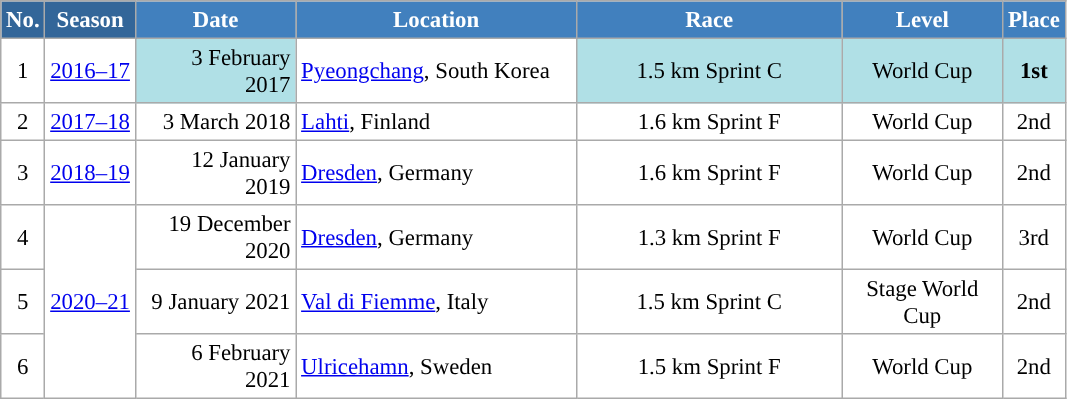<table class="wikitable sortable" style="font-size:95%; text-align:center; border:grey solid 1px; border-collapse:collapse; background:#ffffff;">
<tr style="background:#efefef;">
<th style="background-color:#369; color:white;">No.</th>
<th style="background-color:#369; color:white;">Season</th>
<th style="background-color:#4180be; color:white; width:100px;">Date</th>
<th style="background-color:#4180be; color:white; width:180px;">Location</th>
<th style="background-color:#4180be; color:white; width:170px;">Race</th>
<th style="background-color:#4180be; color:white; width:100px;">Level</th>
<th style="background-color:#4180be; color:white;">Place</th>
</tr>
<tr>
<td align=center>1</td>
<td align=center><a href='#'>2016–17</a></td>
<td bgcolor="#BOEOE6" align=right>3 February 2017</td>
<td align=left> <a href='#'>Pyeongchang</a>, South Korea</td>
<td bgcolor="#BOEOE6">1.5 km Sprint C</td>
<td bgcolor="#BOEOE6">World Cup</td>
<td bgcolor="#BOEOE6"><strong>1st</strong></td>
</tr>
<tr>
<td align=center>2</td>
<td align=center><a href='#'>2017–18</a></td>
<td align=right>3 March 2018</td>
<td align=left> <a href='#'>Lahti</a>, Finland</td>
<td>1.6 km Sprint F</td>
<td>World Cup</td>
<td>2nd</td>
</tr>
<tr>
<td align=center>3</td>
<td align=center><a href='#'>2018–19</a></td>
<td align=right>12 January 2019</td>
<td align=left> <a href='#'>Dresden</a>, Germany</td>
<td>1.6 km Sprint F</td>
<td>World Cup</td>
<td>2nd</td>
</tr>
<tr>
<td align=center>4</td>
<td rowspan=3 align=center><a href='#'>2020–21</a></td>
<td align=right>19 December 2020</td>
<td align=left> <a href='#'>Dresden</a>, Germany</td>
<td>1.3 km Sprint F</td>
<td>World Cup</td>
<td>3rd</td>
</tr>
<tr>
<td align=center>5</td>
<td align=right>9 January 2021</td>
<td align=left> <a href='#'>Val di Fiemme</a>, Italy</td>
<td>1.5 km Sprint C</td>
<td>Stage World Cup</td>
<td>2nd</td>
</tr>
<tr>
<td align=center>6</td>
<td align=right>6 February 2021</td>
<td align=left> <a href='#'>Ulricehamn</a>, Sweden</td>
<td>1.5 km Sprint F</td>
<td>World Cup</td>
<td>2nd</td>
</tr>
</table>
